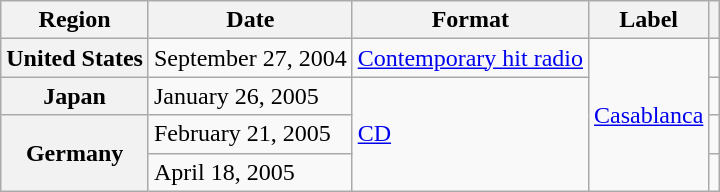<table class="wikitable plainrowheaders">
<tr>
<th scope="col">Region</th>
<th scope="col">Date</th>
<th scope="col">Format</th>
<th scope="col">Label</th>
<th scope="col"></th>
</tr>
<tr>
<th scope="row">United States</th>
<td>September 27, 2004</td>
<td><a href='#'>Contemporary hit radio</a></td>
<td rowspan="4"><a href='#'>Casablanca</a></td>
<td align="center"></td>
</tr>
<tr>
<th scope="row">Japan</th>
<td>January 26, 2005</td>
<td rowspan="3"><a href='#'>CD</a></td>
<td align="center"></td>
</tr>
<tr>
<th scope="row" rowspan="2">Germany</th>
<td>February 21, 2005</td>
<td align="center"></td>
</tr>
<tr>
<td>April 18, 2005</td>
<td align="center"></td>
</tr>
</table>
